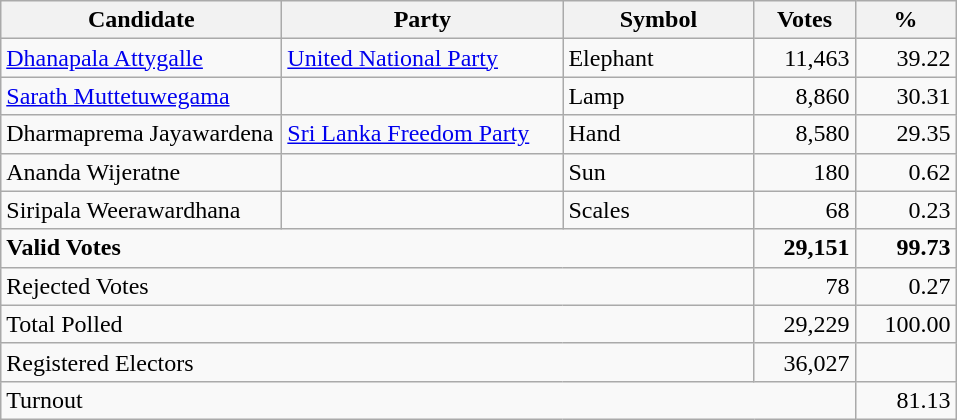<table class="wikitable" border="1" style="text-align:right;">
<tr>
<th align=left width="180">Candidate</th>
<th align=left width="180">Party</th>
<th align=left width="120">Symbol</th>
<th align=left width="60">Votes</th>
<th align=left width="60">%</th>
</tr>
<tr>
<td align=left><a href='#'>Dhanapala Attygalle</a></td>
<td align=left><a href='#'>United National Party</a></td>
<td align=left>Elephant</td>
<td>11,463</td>
<td>39.22</td>
</tr>
<tr>
<td align=left><a href='#'>Sarath Muttetuwegama</a></td>
<td align=left></td>
<td align=left>Lamp</td>
<td>8,860</td>
<td>30.31</td>
</tr>
<tr>
<td align=left>Dharmaprema Jayawardena</td>
<td align=left><a href='#'>Sri Lanka Freedom Party</a></td>
<td align=left>Hand</td>
<td>8,580</td>
<td>29.35</td>
</tr>
<tr>
<td align=left>Ananda Wijeratne</td>
<td align=left></td>
<td align=left>Sun</td>
<td>180</td>
<td>0.62</td>
</tr>
<tr>
<td align=left>Siripala Weerawardhana</td>
<td align=left></td>
<td align=left>Scales</td>
<td>68</td>
<td>0.23</td>
</tr>
<tr>
<td align=left colspan=3><strong>Valid Votes</strong></td>
<td><strong>29,151</strong></td>
<td><strong>99.73</strong></td>
</tr>
<tr>
<td align=left colspan=3>Rejected Votes</td>
<td>78</td>
<td>0.27</td>
</tr>
<tr>
<td align=left colspan=3>Total Polled</td>
<td>29,229</td>
<td>100.00</td>
</tr>
<tr>
<td align=left colspan=3>Registered Electors</td>
<td>36,027</td>
<td></td>
</tr>
<tr>
<td align=left colspan=4>Turnout</td>
<td>81.13</td>
</tr>
</table>
